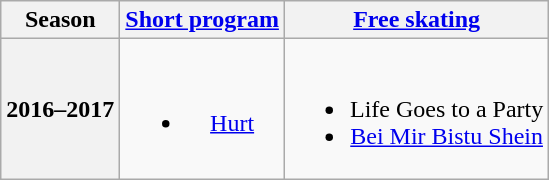<table class=wikitable style=text-align:center>
<tr>
<th>Season</th>
<th><a href='#'>Short program</a></th>
<th><a href='#'>Free skating</a></th>
</tr>
<tr>
<th>2016–2017 <br> </th>
<td><br><ul><li><a href='#'>Hurt</a> <br></li></ul></td>
<td><br><ul><li>Life Goes to a Party <br></li><li><a href='#'>Bei Mir Bistu Shein</a> <br></li></ul></td>
</tr>
</table>
